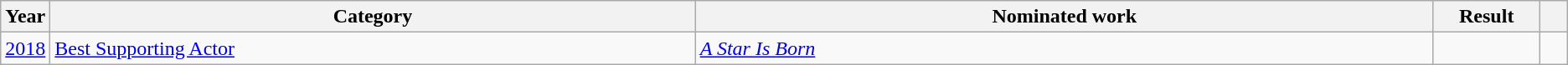<table class=wikitable>
<tr>
<th scope="col" style="width:1em;">Year</th>
<th scope="col" style="width:34em;">Category</th>
<th scope="col" style="width:39em;">Nominated work</th>
<th scope="col" style="width:5em;">Result</th>
<th scope="col" style="width:1em;"></th>
</tr>
<tr>
<td><a href='#'>2018</a></td>
<td><a href='#'>Best Supporting Actor</a></td>
<td><em><a href='#'>A Star Is Born</a></em></td>
<td></td>
<td align=center></td>
</tr>
</table>
